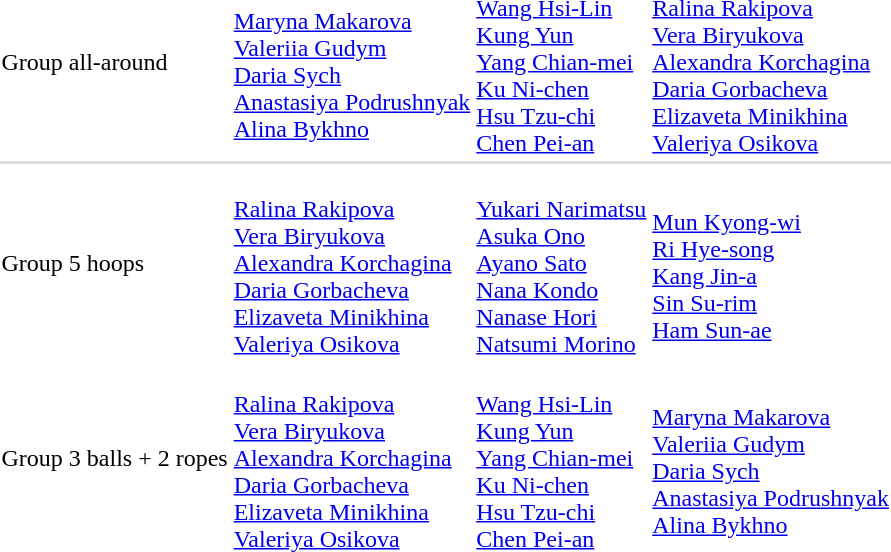<table>
<tr>
<td>Group all-around<br></td>
<td><br><a href='#'>Maryna Makarova</a><br><a href='#'>Valeriia Gudym</a><br><a href='#'>Daria Sych</a><br><a href='#'>Anastasiya Podrushnyak</a><br><a href='#'>Alina Bykhno</a></td>
<td><br><a href='#'>Wang Hsi-Lin</a><br><a href='#'>Kung Yun</a><br><a href='#'>Yang Chian-mei</a><br><a href='#'>Ku Ni-chen</a><br><a href='#'>Hsu Tzu-chi</a><br><a href='#'>Chen Pei-an</a></td>
<td><br><a href='#'>Ralina Rakipova</a><br><a href='#'>Vera Biryukova</a><br><a href='#'>Alexandra Korchagina</a><br><a href='#'>Daria Gorbacheva</a><br><a href='#'>Elizaveta Minikhina</a><br><a href='#'>Valeriya Osikova</a></td>
</tr>
<tr bgcolor=#DDDDDD>
<td colspan=7></td>
</tr>
<tr>
<td>Group 5 hoops<br></td>
<td><br><a href='#'>Ralina Rakipova</a><br><a href='#'>Vera Biryukova</a><br><a href='#'>Alexandra Korchagina</a><br><a href='#'>Daria Gorbacheva</a><br><a href='#'>Elizaveta Minikhina</a><br><a href='#'>Valeriya Osikova</a></td>
<td><br><a href='#'>Yukari Narimatsu</a><br><a href='#'>Asuka Ono</a><br><a href='#'>Ayano Sato</a><br><a href='#'>Nana Kondo</a><br><a href='#'>Nanase Hori</a><br><a href='#'>Natsumi Morino</a></td>
<td><br><a href='#'>Mun Kyong-wi</a><br><a href='#'>Ri Hye-song</a><br><a href='#'>Kang Jin-a</a><br><a href='#'>Sin Su-rim</a><br><a href='#'>Ham Sun-ae</a></td>
</tr>
<tr>
<td>Group 3 balls + 2 ropes <br></td>
<td><br><a href='#'>Ralina Rakipova</a><br><a href='#'>Vera Biryukova</a><br><a href='#'>Alexandra Korchagina</a><br><a href='#'>Daria Gorbacheva</a><br><a href='#'>Elizaveta Minikhina</a><br><a href='#'>Valeriya Osikova</a></td>
<td><br><a href='#'>Wang Hsi-Lin</a><br><a href='#'>Kung Yun</a><br><a href='#'>Yang Chian-mei</a><br><a href='#'>Ku Ni-chen</a><br><a href='#'>Hsu Tzu-chi</a><br><a href='#'>Chen Pei-an</a></td>
<td><br><a href='#'>Maryna Makarova</a><br><a href='#'>Valeriia Gudym</a><br><a href='#'>Daria Sych</a><br><a href='#'>Anastasiya Podrushnyak</a><br><a href='#'>Alina Bykhno</a></td>
</tr>
</table>
